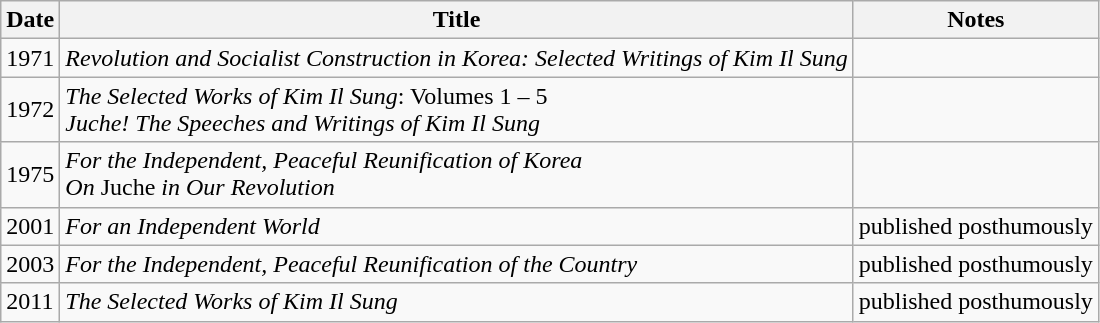<table class="wikitable sortable">
<tr>
<th>Date</th>
<th>Title</th>
<th>Notes</th>
</tr>
<tr>
<td>1971</td>
<td><em>Revolution and Socialist Construction in Korea: Selected Writings of Kim Il Sung</em></td>
<td></td>
</tr>
<tr>
<td>1972</td>
<td><em>The Selected Works of Kim Il Sung</em>: Volumes 1 – 5<br> <em>Juche!</em> <em>The Speeches and Writings of Kim Il Sung</em></td>
<td></td>
</tr>
<tr>
<td>1975</td>
<td><em>For the Independent, Peaceful Reunification of Korea</em><br><em>On </em>Juche<em> in Our Revolution</em></td>
</tr>
<tr>
<td>2001</td>
<td><em>For an Independent World</em></td>
<td>published posthumously</td>
</tr>
<tr>
<td>2003</td>
<td><em>For the Independent, Peaceful Reunification of the Country</em></td>
<td>published posthumously</td>
</tr>
<tr>
<td>2011</td>
<td><em>The Selected Works of Kim Il Sung</em></td>
<td> published posthumously</td>
</tr>
</table>
